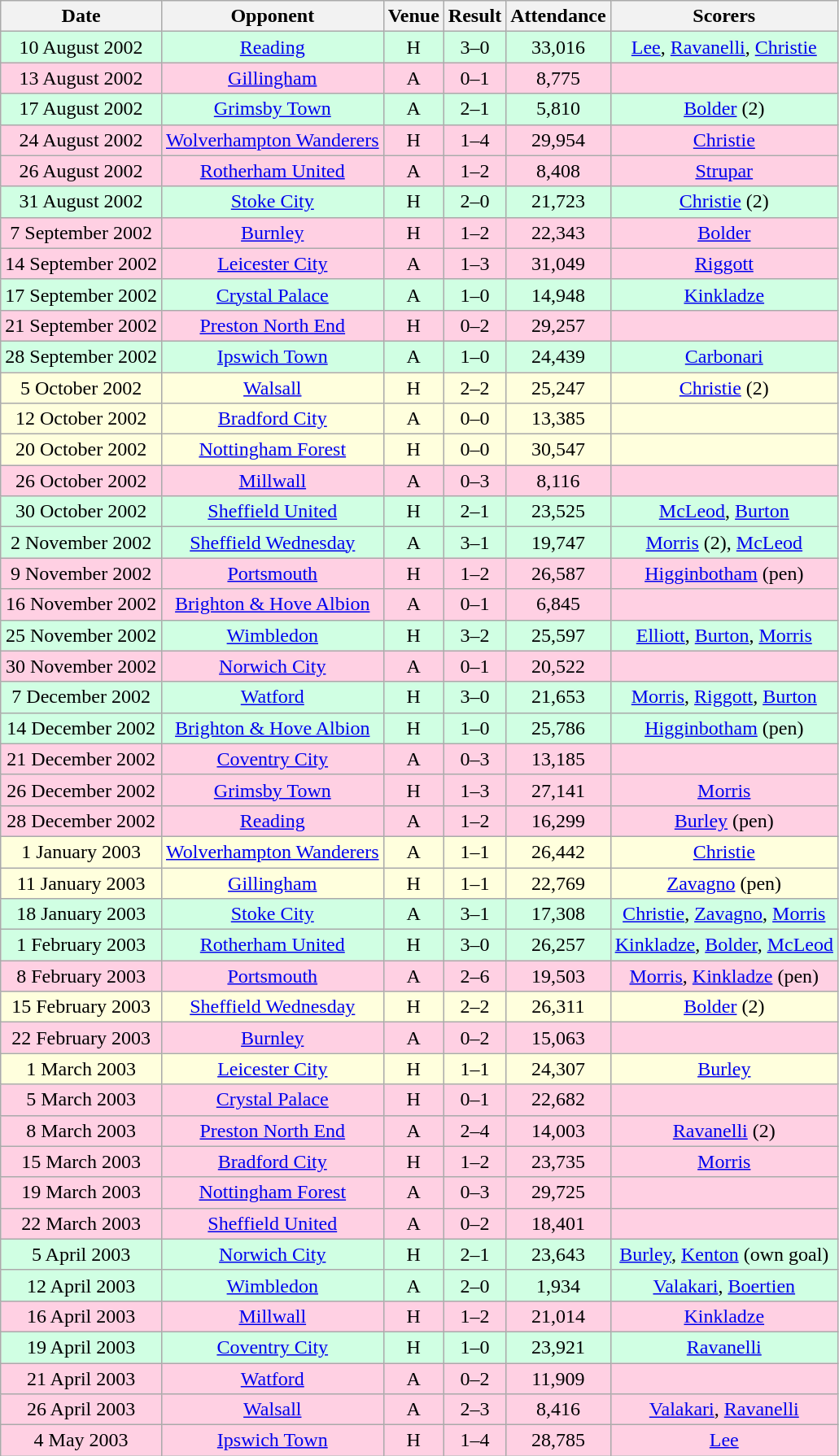<table class="wikitable sortable" style="text-align:center">
<tr>
<th>Date</th>
<th>Opponent</th>
<th>Venue</th>
<th>Result</th>
<th>Attendance</th>
<th>Scorers</th>
</tr>
<tr style="background-color: #d0ffe3;">
<td>10 August 2002</td>
<td><a href='#'>Reading</a></td>
<td>H</td>
<td>3–0</td>
<td>33,016</td>
<td><a href='#'>Lee</a>, <a href='#'>Ravanelli</a>, <a href='#'>Christie</a></td>
</tr>
<tr style="background-color: #ffd0e3;">
<td>13 August 2002</td>
<td><a href='#'>Gillingham</a></td>
<td>A</td>
<td>0–1</td>
<td>8,775</td>
<td></td>
</tr>
<tr style="background-color: #d0ffe3;">
<td>17 August 2002</td>
<td><a href='#'>Grimsby Town</a></td>
<td>A</td>
<td>2–1</td>
<td>5,810</td>
<td><a href='#'>Bolder</a> (2)</td>
</tr>
<tr style="background-color: #ffd0e3;">
<td>24 August 2002</td>
<td><a href='#'>Wolverhampton Wanderers</a></td>
<td>H</td>
<td>1–4</td>
<td>29,954</td>
<td><a href='#'>Christie</a></td>
</tr>
<tr style="background-color: #ffd0e3;">
<td>26 August 2002</td>
<td><a href='#'>Rotherham United</a></td>
<td>A</td>
<td>1–2</td>
<td>8,408</td>
<td><a href='#'>Strupar</a></td>
</tr>
<tr style="background-color: #d0ffe3;">
<td>31 August 2002</td>
<td><a href='#'>Stoke City</a></td>
<td>H</td>
<td>2–0</td>
<td>21,723</td>
<td><a href='#'>Christie</a> (2)</td>
</tr>
<tr style="background-color: #ffd0e3;">
<td>7 September 2002</td>
<td><a href='#'>Burnley</a></td>
<td>H</td>
<td>1–2</td>
<td>22,343</td>
<td><a href='#'>Bolder</a></td>
</tr>
<tr style="background-color: #ffd0e3;">
<td>14 September 2002</td>
<td><a href='#'>Leicester City</a></td>
<td>A</td>
<td>1–3</td>
<td>31,049</td>
<td><a href='#'>Riggott</a></td>
</tr>
<tr style="background-color: #d0ffe3;">
<td>17 September 2002</td>
<td><a href='#'>Crystal Palace</a></td>
<td>A</td>
<td>1–0</td>
<td>14,948</td>
<td><a href='#'>Kinkladze</a></td>
</tr>
<tr style="background-color: #ffd0e3;">
<td>21 September 2002</td>
<td><a href='#'>Preston North End</a></td>
<td>H</td>
<td>0–2</td>
<td>29,257</td>
<td></td>
</tr>
<tr style="background-color: #d0ffe3;">
<td>28 September 2002</td>
<td><a href='#'>Ipswich Town</a></td>
<td>A</td>
<td>1–0</td>
<td>24,439</td>
<td><a href='#'>Carbonari</a></td>
</tr>
<tr style="background-color: #ffffdd;">
<td>5 October 2002</td>
<td><a href='#'>Walsall</a></td>
<td>H</td>
<td>2–2</td>
<td>25,247</td>
<td><a href='#'>Christie</a> (2)</td>
</tr>
<tr style="background-color: #ffffdd;">
<td>12 October 2002</td>
<td><a href='#'>Bradford City</a></td>
<td>A</td>
<td>0–0</td>
<td>13,385</td>
<td></td>
</tr>
<tr style="background-color: #ffffdd;">
<td>20 October 2002</td>
<td><a href='#'>Nottingham Forest</a></td>
<td>H</td>
<td>0–0</td>
<td>30,547</td>
<td></td>
</tr>
<tr style="background-color: #ffd0e3;">
<td>26 October 2002</td>
<td><a href='#'>Millwall</a></td>
<td>A</td>
<td>0–3</td>
<td>8,116</td>
<td></td>
</tr>
<tr style="background-color: #d0ffe3;">
<td>30 October 2002</td>
<td><a href='#'>Sheffield United</a></td>
<td>H</td>
<td>2–1</td>
<td>23,525</td>
<td><a href='#'>McLeod</a>, <a href='#'>Burton</a></td>
</tr>
<tr style="background-color: #d0ffe3;">
<td>2 November 2002</td>
<td><a href='#'>Sheffield Wednesday</a></td>
<td>A</td>
<td>3–1</td>
<td>19,747</td>
<td><a href='#'>Morris</a> (2), <a href='#'>McLeod</a></td>
</tr>
<tr style="background-color: #ffd0e3;">
<td>9 November 2002</td>
<td><a href='#'>Portsmouth</a></td>
<td>H</td>
<td>1–2</td>
<td>26,587</td>
<td><a href='#'>Higginbotham</a> (pen)</td>
</tr>
<tr style="background-color: #ffd0e3;">
<td>16 November 2002</td>
<td><a href='#'>Brighton & Hove Albion</a></td>
<td>A</td>
<td>0–1</td>
<td>6,845</td>
<td></td>
</tr>
<tr style="background-color: #d0ffe3;">
<td>25 November 2002</td>
<td><a href='#'>Wimbledon</a></td>
<td>H</td>
<td>3–2</td>
<td>25,597</td>
<td><a href='#'>Elliott</a>, <a href='#'>Burton</a>, <a href='#'>Morris</a></td>
</tr>
<tr style="background-color: #ffd0e3;">
<td>30 November 2002</td>
<td><a href='#'>Norwich City</a></td>
<td>A</td>
<td>0–1</td>
<td>20,522</td>
<td></td>
</tr>
<tr style="background-color: #d0ffe3;">
<td>7 December 2002</td>
<td><a href='#'>Watford</a></td>
<td>H</td>
<td>3–0</td>
<td>21,653</td>
<td><a href='#'>Morris</a>, <a href='#'>Riggott</a>, <a href='#'>Burton</a></td>
</tr>
<tr style="background-color: #d0ffe3;">
<td>14 December 2002</td>
<td><a href='#'>Brighton & Hove Albion</a></td>
<td>H</td>
<td>1–0</td>
<td>25,786</td>
<td><a href='#'>Higginbotham</a> (pen)</td>
</tr>
<tr style="background-color: #ffd0e3;">
<td>21 December 2002</td>
<td><a href='#'>Coventry City</a></td>
<td>A</td>
<td>0–3</td>
<td>13,185</td>
<td></td>
</tr>
<tr style="background-color: #ffd0e3;">
<td>26 December 2002</td>
<td><a href='#'>Grimsby Town</a></td>
<td>H</td>
<td>1–3</td>
<td>27,141</td>
<td><a href='#'>Morris</a></td>
</tr>
<tr style="background-color: #ffd0e3;">
<td>28 December 2002</td>
<td><a href='#'>Reading</a></td>
<td>A</td>
<td>1–2</td>
<td>16,299</td>
<td><a href='#'>Burley</a> (pen)</td>
</tr>
<tr style="background-color: #ffffdd;">
<td>1 January 2003</td>
<td><a href='#'>Wolverhampton Wanderers</a></td>
<td>A</td>
<td>1–1</td>
<td>26,442</td>
<td><a href='#'>Christie</a></td>
</tr>
<tr style="background-color: #ffffdd;">
<td>11 January 2003</td>
<td><a href='#'>Gillingham</a></td>
<td>H</td>
<td>1–1</td>
<td>22,769</td>
<td><a href='#'>Zavagno</a> (pen)</td>
</tr>
<tr style="background-color: #d0ffe3;">
<td>18 January 2003</td>
<td><a href='#'>Stoke City</a></td>
<td>A</td>
<td>3–1</td>
<td>17,308</td>
<td><a href='#'>Christie</a>, <a href='#'>Zavagno</a>, <a href='#'>Morris</a></td>
</tr>
<tr style="background-color: #d0ffe3;">
<td>1 February 2003</td>
<td><a href='#'>Rotherham United</a></td>
<td>H</td>
<td>3–0</td>
<td>26,257</td>
<td><a href='#'>Kinkladze</a>, <a href='#'>Bolder</a>, <a href='#'>McLeod</a></td>
</tr>
<tr style="background-color: #ffd0e3;">
<td>8 February 2003</td>
<td><a href='#'>Portsmouth</a></td>
<td>A</td>
<td>2–6</td>
<td>19,503</td>
<td><a href='#'>Morris</a>, <a href='#'>Kinkladze</a> (pen)</td>
</tr>
<tr style="background-color: #ffffdd;">
<td>15 February 2003</td>
<td><a href='#'>Sheffield Wednesday</a></td>
<td>H</td>
<td>2–2</td>
<td>26,311</td>
<td><a href='#'>Bolder</a> (2)</td>
</tr>
<tr style="background-color: #ffd0e3;">
<td>22 February 2003</td>
<td><a href='#'>Burnley</a></td>
<td>A</td>
<td>0–2</td>
<td>15,063</td>
<td></td>
</tr>
<tr style="background-color: #ffffdd;">
<td>1 March 2003</td>
<td><a href='#'>Leicester City</a></td>
<td>H</td>
<td>1–1</td>
<td>24,307</td>
<td><a href='#'>Burley</a></td>
</tr>
<tr style="background-color: #ffd0e3;">
<td>5 March 2003</td>
<td><a href='#'>Crystal Palace</a></td>
<td>H</td>
<td>0–1</td>
<td>22,682</td>
<td></td>
</tr>
<tr style="background-color: #ffd0e3;">
<td>8 March 2003</td>
<td><a href='#'>Preston North End</a></td>
<td>A</td>
<td>2–4</td>
<td>14,003</td>
<td><a href='#'>Ravanelli</a> (2)</td>
</tr>
<tr style="background-color: #ffd0e3;">
<td>15 March 2003</td>
<td><a href='#'>Bradford City</a></td>
<td>H</td>
<td>1–2</td>
<td>23,735</td>
<td><a href='#'>Morris</a></td>
</tr>
<tr style="background-color: #ffd0e3;">
<td>19 March 2003</td>
<td><a href='#'>Nottingham Forest</a></td>
<td>A</td>
<td>0–3</td>
<td>29,725</td>
<td></td>
</tr>
<tr style="background-color: #ffd0e3;">
<td>22 March 2003</td>
<td><a href='#'>Sheffield United</a></td>
<td>A</td>
<td>0–2</td>
<td>18,401</td>
<td></td>
</tr>
<tr style="background-color: #d0ffe3;">
<td>5 April 2003</td>
<td><a href='#'>Norwich City</a></td>
<td>H</td>
<td>2–1</td>
<td>23,643</td>
<td><a href='#'>Burley</a>, <a href='#'>Kenton</a> (own goal)</td>
</tr>
<tr style="background-color: #d0ffe3;">
<td>12 April 2003</td>
<td><a href='#'>Wimbledon</a></td>
<td>A</td>
<td>2–0</td>
<td>1,934</td>
<td><a href='#'>Valakari</a>, <a href='#'>Boertien</a></td>
</tr>
<tr style="background-color: #ffd0e3;">
<td>16 April 2003</td>
<td><a href='#'>Millwall</a></td>
<td>H</td>
<td>1–2</td>
<td>21,014</td>
<td><a href='#'>Kinkladze</a></td>
</tr>
<tr style="background-color: #d0ffe3;">
<td>19 April 2003</td>
<td><a href='#'>Coventry City</a></td>
<td>H</td>
<td>1–0</td>
<td>23,921</td>
<td><a href='#'>Ravanelli</a></td>
</tr>
<tr style="background-color: #ffd0e3;">
<td>21 April 2003</td>
<td><a href='#'>Watford</a></td>
<td>A</td>
<td>0–2</td>
<td>11,909</td>
<td></td>
</tr>
<tr style="background-color: #ffd0e3;">
<td>26 April 2003</td>
<td><a href='#'>Walsall</a></td>
<td>A</td>
<td>2–3</td>
<td>8,416</td>
<td><a href='#'>Valakari</a>, <a href='#'>Ravanelli</a></td>
</tr>
<tr style="background-color: #ffd0e3;">
<td>4 May 2003</td>
<td><a href='#'>Ipswich Town</a></td>
<td>H</td>
<td>1–4</td>
<td>28,785</td>
<td><a href='#'>Lee</a></td>
</tr>
</table>
